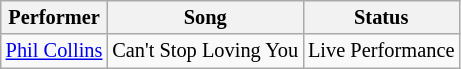<table class="wikitable" style="font-size:85%">
<tr>
<th>Performer</th>
<th>Song</th>
<th>Status</th>
</tr>
<tr>
<td> <a href='#'>Phil Collins</a></td>
<td>Can't Stop Loving You</td>
<td>Live Performance</td>
</tr>
</table>
